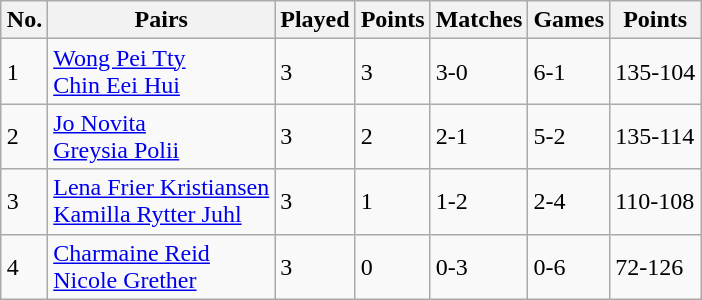<table class=wikitable style="margin:auto;">
<tr>
<th>No.</th>
<th>Pairs</th>
<th>Played</th>
<th>Points</th>
<th>Matches</th>
<th>Games</th>
<th>Points</th>
</tr>
<tr>
<td>1</td>
<td> <a href='#'>Wong Pei Tty</a> <br>  <a href='#'>Chin Eei Hui</a></td>
<td>3</td>
<td>3</td>
<td>3-0</td>
<td>6-1</td>
<td>135-104</td>
</tr>
<tr>
<td>2</td>
<td> <a href='#'>Jo Novita</a> <br>  <a href='#'>Greysia Polii</a></td>
<td>3</td>
<td>2</td>
<td>2-1</td>
<td>5-2</td>
<td>135-114</td>
</tr>
<tr>
<td>3</td>
<td> <a href='#'>Lena Frier Kristiansen</a> <br>  <a href='#'>Kamilla Rytter Juhl</a></td>
<td>3</td>
<td>1</td>
<td>1-2</td>
<td>2-4</td>
<td>110-108</td>
</tr>
<tr>
<td>4</td>
<td> <a href='#'>Charmaine Reid</a> <br>  <a href='#'>Nicole Grether</a></td>
<td>3</td>
<td>0</td>
<td>0-3</td>
<td>0-6</td>
<td>72-126</td>
</tr>
</table>
